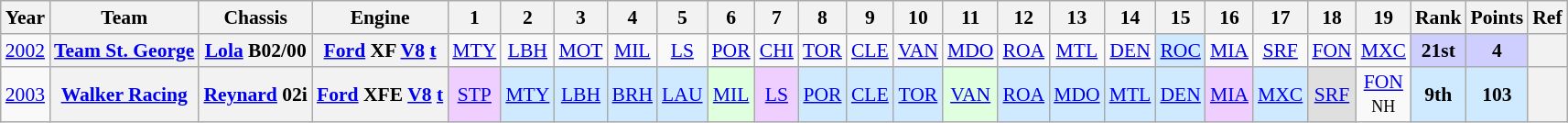<table class="wikitable" style="text-align:center; font-size:90%">
<tr>
<th>Year</th>
<th>Team</th>
<th>Chassis</th>
<th>Engine</th>
<th>1</th>
<th>2</th>
<th>3</th>
<th>4</th>
<th>5</th>
<th>6</th>
<th>7</th>
<th>8</th>
<th>9</th>
<th>10</th>
<th>11</th>
<th>12</th>
<th>13</th>
<th>14</th>
<th>15</th>
<th>16</th>
<th>17</th>
<th>18</th>
<th>19</th>
<th>Rank</th>
<th>Points</th>
<th>Ref</th>
</tr>
<tr>
<td><a href='#'>2002</a></td>
<th><a href='#'>Team St. George</a></th>
<th><a href='#'>Lola</a> B02/00</th>
<th><a href='#'>Ford</a> XF <a href='#'>V8</a> <a href='#'>t</a></th>
<td><a href='#'>MTY</a></td>
<td><a href='#'>LBH</a></td>
<td><a href='#'>MOT</a></td>
<td><a href='#'>MIL</a></td>
<td><a href='#'>LS</a></td>
<td><a href='#'>POR</a></td>
<td><a href='#'>CHI</a></td>
<td><a href='#'>TOR</a></td>
<td><a href='#'>CLE</a></td>
<td><a href='#'>VAN</a></td>
<td><a href='#'>MDO</a></td>
<td><a href='#'>ROA</a></td>
<td><a href='#'>MTL</a></td>
<td><a href='#'>DEN</a></td>
<td style="background:#CFEAFF;"><a href='#'>ROC</a><br></td>
<td><a href='#'>MIA</a></td>
<td><a href='#'>SRF</a></td>
<td><a href='#'>FON</a></td>
<td><a href='#'>MXC</a></td>
<td style="background:#CFCFFF;"><strong>21st</strong></td>
<td style="background:#CFCFFF;"><strong>4</strong></td>
<th></th>
</tr>
<tr>
<td><a href='#'>2003</a></td>
<th><a href='#'>Walker Racing</a></th>
<th><a href='#'>Reynard</a> 02i</th>
<th><a href='#'>Ford</a> XFE <a href='#'>V8</a> <a href='#'>t</a></th>
<td style="background:#EFCFFF;"><a href='#'>STP</a><br></td>
<td style="background:#CFEAFF;"><a href='#'>MTY</a><br></td>
<td style="background:#CFEAFF;"><a href='#'>LBH</a><br></td>
<td style="background:#CFEAFF;"><a href='#'>BRH</a><br></td>
<td style="background:#CFEAFF;"><a href='#'>LAU</a><br></td>
<td style="background:#DFFFDF;"><a href='#'>MIL</a><br></td>
<td style="background:#EFCFFF;"><a href='#'>LS</a><br></td>
<td style="background:#CFEAFF;"><a href='#'>POR</a><br></td>
<td style="background:#CFEAFF;"><a href='#'>CLE</a><br></td>
<td style="background:#CFEAFF;"><a href='#'>TOR</a><br></td>
<td style="background:#DFFFDF;"><a href='#'>VAN</a><br></td>
<td style="background:#CFEAFF;"><a href='#'>ROA</a><br></td>
<td style="background:#CFEAFF;"><a href='#'>MDO</a><br></td>
<td style="background:#CFEAFF;"><a href='#'>MTL</a><br></td>
<td style="background:#CFEAFF;"><a href='#'>DEN</a><br></td>
<td style="background:#EFCFFF;"><a href='#'>MIA</a><br></td>
<td style="background:#CFEAFF;"><a href='#'>MXC</a><br></td>
<td style="background:#DFDFDF;"><a href='#'>SRF</a><br></td>
<td><a href='#'>FON</a><br><small>NH</small></td>
<td style="background:#CFEAFF;"><strong>9th</strong></td>
<td style="background:#CFEAFF;"><strong>103</strong></td>
<th></th>
</tr>
</table>
